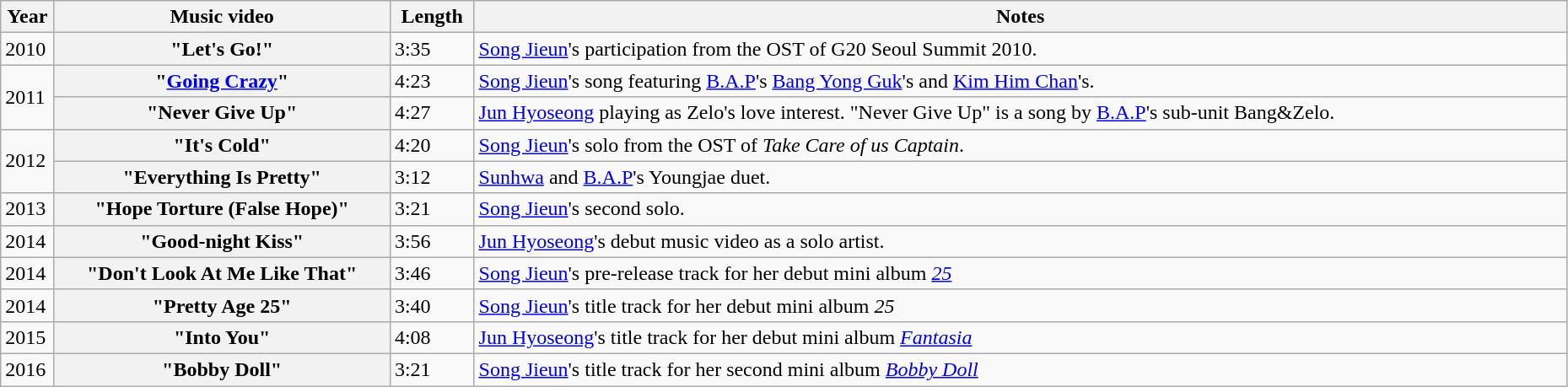<table class="wikitable plainrowheaders" width=98%>
<tr>
<th scope="col" width=3%>Year</th>
<th scope="col" width=20%>Music video</th>
<th scope="col" width=5%>Length</th>
<th scope="col" width=65%>Notes</th>
</tr>
<tr>
<td rowspan="1">2010</td>
<th scope="row">"Let's Go!"</th>
<td>3:35</td>
<td><a href='#'>Song Jieun</a>'s participation from the OST of G20 Seoul Summit 2010.</td>
</tr>
<tr>
<td rowspan="2">2011</td>
<th scope="row">"<a href='#'>Going Crazy</a>"</th>
<td>4:23</td>
<td><a href='#'>Song Jieun</a>'s song featuring <a href='#'>B.A.P</a>'s <a href='#'>Bang Yong Guk</a>'s and <a href='#'>Kim Him Chan</a>'s.</td>
</tr>
<tr>
<th scope="row">"Never Give Up"</th>
<td>4:27</td>
<td><a href='#'>Jun Hyoseong</a> playing as Zelo's love interest. "Never Give Up" is a song by <a href='#'>B.A.P</a>'s sub-unit Bang&Zelo.</td>
</tr>
<tr>
<td rowspan="2">2012</td>
<th scope="row">"It's Cold"</th>
<td>4:20</td>
<td><a href='#'>Song Jieun</a>'s solo from the OST of <em>Take Care of us Captain</em>.</td>
</tr>
<tr>
<th scope="row">"Everything Is Pretty"</th>
<td>3:12</td>
<td><a href='#'>Sunhwa</a> and <a href='#'>B.A.P</a>'s Youngjae duet.</td>
</tr>
<tr>
<td rowspan="1">2013</td>
<th scope="row">"Hope Torture (False Hope)"</th>
<td>3:21</td>
<td><a href='#'>Song Jieun</a>'s second solo.</td>
</tr>
<tr>
<td rowspan="1">2014</td>
<th scope="row">"Good-night Kiss"</th>
<td>3:56</td>
<td><a href='#'>Jun Hyoseong</a>'s debut music video as a solo artist.</td>
</tr>
<tr>
<td rowspan="1">2014</td>
<th scope="row">"Don't Look At Me Like That"</th>
<td>3:46</td>
<td><a href='#'>Song Jieun</a>'s pre-release track for her debut mini album <em><a href='#'>25</a></em></td>
</tr>
<tr>
<td rowspan="1">2014</td>
<th scope="row">"Pretty Age 25"</th>
<td>3:40</td>
<td><a href='#'>Song Jieun</a>'s title track for her debut mini album <em>25</em></td>
</tr>
<tr>
<td rowspan="1">2015</td>
<th scope="row">"Into You"</th>
<td>4:08</td>
<td><a href='#'>Jun Hyoseong</a>'s title track for her debut mini album <em><a href='#'>Fantasia</a></em></td>
</tr>
<tr>
<td rowspan="1">2016</td>
<th scope="row">"Bobby Doll"</th>
<td>3:21</td>
<td><a href='#'>Song Jieun</a>'s title track for her second mini album <em><a href='#'>Bobby Doll</a></em></td>
</tr>
</table>
